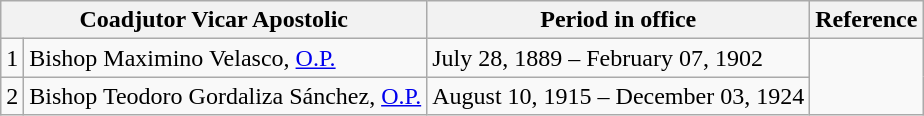<table class="wikitable">
<tr>
<th colspan="2">Coadjutor Vicar Apostolic</th>
<th>Period in office</th>
<th>Reference</th>
</tr>
<tr>
<td>1</td>
<td>Bishop Maximino Velasco, <a href='#'>O.P.</a></td>
<td>July 28, 1889 – February 07, 1902</td>
<td rowspan=2></td>
</tr>
<tr>
<td>2</td>
<td>Bishop Teodoro Gordaliza Sánchez, <a href='#'>O.P.</a></td>
<td>August 10, 1915 – December 03, 1924</td>
</tr>
</table>
